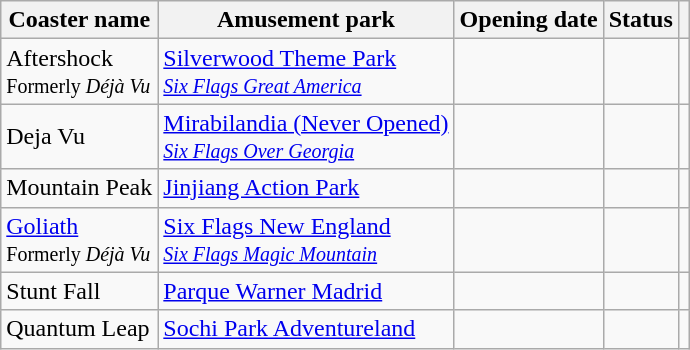<table class="wikitable sortable">
<tr>
<th>Coaster name</th>
<th>Amusement park</th>
<th>Opening date</th>
<th>Status</th>
<th class="unsortable"></th>
</tr>
<tr>
<td>Aftershock<br><small>Formerly <em>Déjà Vu</em></small></td>
<td><a href='#'>Silverwood Theme Park</a><br><small><em><a href='#'>Six Flags Great America</a></em></small></td>
<td><br><small><em></em></small></td>
<td></td>
<td></td>
</tr>
<tr>
<td>Deja Vu</td>
<td><a href='#'>Mirabilandia (Never Opened)</a><br><small><em><a href='#'>Six Flags Over Georgia</a></em></small></td>
<td><em></em></td>
<td></td>
<td></td>
</tr>
<tr>
<td>Mountain Peak</td>
<td><a href='#'>Jinjiang Action Park</a></td>
<td></td>
<td></td>
<td></td>
</tr>
<tr>
<td><a href='#'>Goliath</a><br><small>Formerly <em>Déjà Vu</em></small></td>
<td><a href='#'>Six Flags New England</a><br><small><em><a href='#'>Six Flags Magic Mountain</a></em></small></td>
<td><br><small><em></em></small></td>
<td></td>
<td></td>
</tr>
<tr>
<td>Stunt Fall</td>
<td><a href='#'>Parque Warner Madrid</a></td>
<td></td>
<td></td>
<td></td>
</tr>
<tr>
<td>Quantum Leap</td>
<td><a href='#'>Sochi Park Adventureland</a></td>
<td></td>
<td></td>
<td></td>
</tr>
</table>
